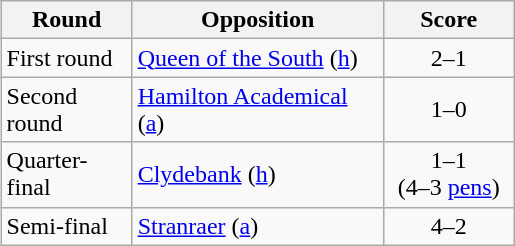<table class="wikitable" style="text-align:left;margin-left:1em;float:right">
<tr>
<th width=80>Round</th>
<th width=160>Opposition</th>
<th width=80>Score</th>
</tr>
<tr>
<td>First round</td>
<td><a href='#'>Queen of the South</a> (<a href='#'>h</a>)</td>
<td align=center>2–1</td>
</tr>
<tr>
<td>Second round</td>
<td><a href='#'>Hamilton Academical</a> (<a href='#'>a</a>)</td>
<td align=center>1–0</td>
</tr>
<tr>
<td>Quarter-final</td>
<td><a href='#'>Clydebank</a> (<a href='#'>h</a>)</td>
<td align=center>1–1 <br>(4–3 <a href='#'>pens</a>)</td>
</tr>
<tr>
<td>Semi-final</td>
<td><a href='#'>Stranraer</a> (<a href='#'>a</a>)</td>
<td align=center>4–2</td>
</tr>
</table>
